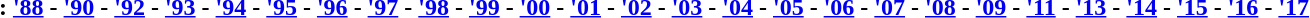<table id="toc" class="toc" summary="Contents" style="margin:auto;">
<tr>
<th>:</th>
<td><strong><a href='#'>'88</a> - <a href='#'>'90</a> - <a href='#'>'92</a> - <a href='#'>'93</a> - <a href='#'>'94</a> - <a href='#'>'95</a> - <a href='#'>'96</a> - <a href='#'>'97</a> - <a href='#'>'98</a> - <a href='#'>'99</a> - <a href='#'>'00</a> - <a href='#'>'01</a> - <a href='#'>'02</a> - <a href='#'>'03</a> - <a href='#'>'04</a> - <a href='#'>'05</a> - <a href='#'>'06</a> - <a href='#'>'07</a> - <a href='#'>'08</a> - <a href='#'>'09</a> - <a href='#'>'11</a> - <a href='#'>'13</a> - <a href='#'>'14</a> - <a href='#'>'15</a> - <a href='#'>'16</a> - <a href='#'>'17</a></strong> </td>
</tr>
</table>
